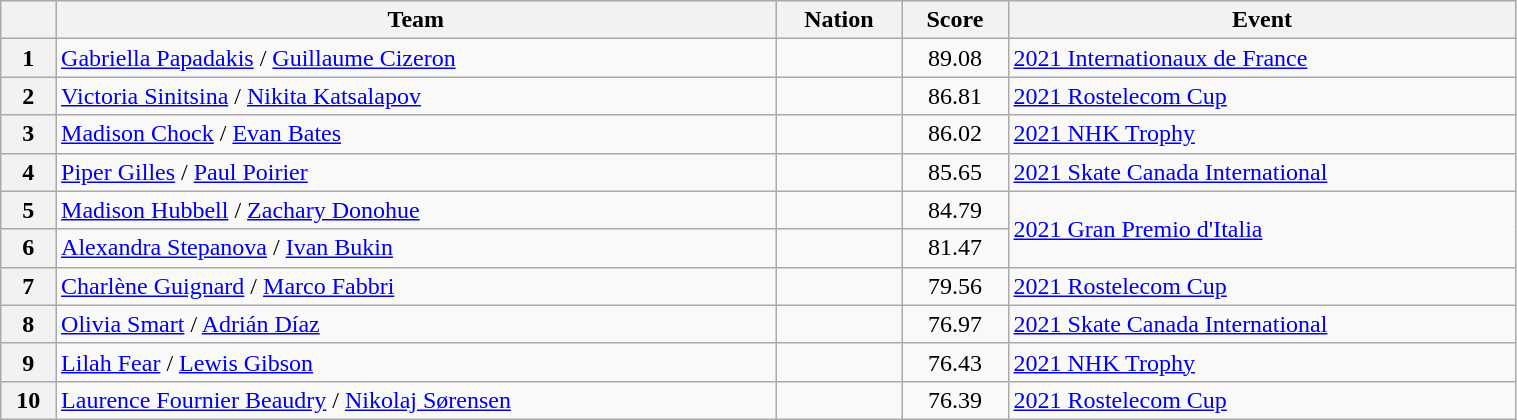<table class="wikitable sortable" style="text-align:left; width:80%">
<tr>
<th scope="col"></th>
<th scope="col">Team</th>
<th scope="col">Nation</th>
<th scope="col">Score</th>
<th scope="col">Event</th>
</tr>
<tr>
<th scope="row">1</th>
<td><a href='#'>Gabriella Papadakis</a> / <a href='#'>Guillaume Cizeron</a></td>
<td></td>
<td style="text-align:center;">89.08</td>
<td><a href='#'>2021 Internationaux de France</a></td>
</tr>
<tr>
<th scope="row">2</th>
<td><a href='#'>Victoria Sinitsina</a> / <a href='#'>Nikita Katsalapov</a></td>
<td></td>
<td style="text-align:center;">86.81</td>
<td><a href='#'>2021 Rostelecom Cup</a></td>
</tr>
<tr>
<th scope="row">3</th>
<td><a href='#'>Madison Chock</a> / <a href='#'>Evan Bates</a></td>
<td></td>
<td style="text-align:center;">86.02</td>
<td><a href='#'>2021 NHK Trophy</a></td>
</tr>
<tr>
<th scope="row">4</th>
<td><a href='#'>Piper Gilles</a> / <a href='#'>Paul Poirier</a></td>
<td></td>
<td style="text-align:center;">85.65</td>
<td><a href='#'>2021 Skate Canada International</a></td>
</tr>
<tr>
<th scope="row">5</th>
<td><a href='#'>Madison Hubbell</a> / <a href='#'>Zachary Donohue</a></td>
<td></td>
<td style="text-align:center;">84.79</td>
<td rowspan="2"><a href='#'>2021 Gran Premio d'Italia</a></td>
</tr>
<tr>
<th scope="row">6</th>
<td><a href='#'>Alexandra Stepanova</a> / <a href='#'>Ivan Bukin</a></td>
<td></td>
<td style="text-align:center;">81.47</td>
</tr>
<tr>
<th scope="row">7</th>
<td><a href='#'>Charlène Guignard</a> / <a href='#'>Marco Fabbri</a></td>
<td></td>
<td style="text-align:center;">79.56</td>
<td><a href='#'>2021 Rostelecom Cup</a></td>
</tr>
<tr>
<th scope="row">8</th>
<td><a href='#'>Olivia Smart</a> / <a href='#'>Adrián Díaz</a></td>
<td></td>
<td style="text-align:center;">76.97</td>
<td><a href='#'>2021 Skate Canada International</a></td>
</tr>
<tr>
<th scope="row">9</th>
<td><a href='#'>Lilah Fear</a> / <a href='#'>Lewis Gibson</a></td>
<td></td>
<td style="text-align:center;">76.43</td>
<td><a href='#'>2021 NHK Trophy</a></td>
</tr>
<tr>
<th scope="row">10</th>
<td><a href='#'>Laurence Fournier Beaudry</a> / <a href='#'>Nikolaj Sørensen</a></td>
<td></td>
<td style="text-align:center;">76.39</td>
<td><a href='#'>2021 Rostelecom Cup</a></td>
</tr>
</table>
